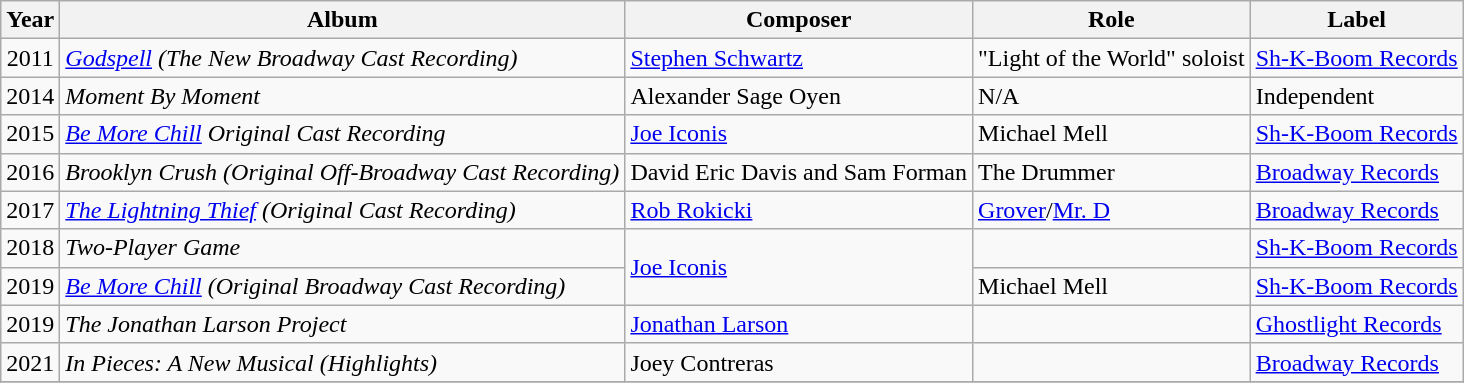<table class="wikitable sortable">
<tr>
<th>Year</th>
<th>Album</th>
<th>Composer</th>
<th>Role</th>
<th>Label</th>
</tr>
<tr>
<td align="center">2011</td>
<td><em><a href='#'>Godspell</a> (The New Broadway Cast Recording)</em></td>
<td><a href='#'>Stephen Schwartz</a></td>
<td>"Light of the World" soloist</td>
<td><a href='#'>Sh-K-Boom Records</a></td>
</tr>
<tr>
<td align="center">2014</td>
<td><em>Moment By Moment</em></td>
<td>Alexander Sage Oyen</td>
<td>N/A</td>
<td>Independent</td>
</tr>
<tr>
<td align="center">2015</td>
<td><em><a href='#'>Be More Chill</a> Original Cast Recording</em></td>
<td><a href='#'>Joe Iconis</a></td>
<td>Michael Mell</td>
<td><a href='#'>Sh-K-Boom Records</a></td>
</tr>
<tr>
<td align="center">2016</td>
<td><em>Brooklyn Crush (Original Off-Broadway Cast Recording)</em></td>
<td>David Eric Davis and Sam Forman</td>
<td>The Drummer</td>
<td><a href='#'>Broadway Records</a></td>
</tr>
<tr>
<td align="center">2017</td>
<td><em><a href='#'>The Lightning Thief</a> (Original Cast Recording)</em></td>
<td><a href='#'>Rob Rokicki</a></td>
<td><a href='#'>Grover</a>/<a href='#'>Mr. D</a></td>
<td><a href='#'>Broadway Records</a></td>
</tr>
<tr>
<td align="center">2018</td>
<td><em>Two-Player Game</em></td>
<td rowspan="2"><a href='#'>Joe Iconis</a></td>
<td></td>
<td><a href='#'>Sh-K-Boom Records</a></td>
</tr>
<tr>
<td align="center">2019</td>
<td><em><a href='#'>Be More Chill</a> (Original Broadway Cast Recording)</em></td>
<td>Michael Mell</td>
<td><a href='#'>Sh-K-Boom Records</a></td>
</tr>
<tr>
<td align="center">2019</td>
<td><em>The Jonathan Larson Project</em></td>
<td><a href='#'>Jonathan Larson</a></td>
<td></td>
<td><a href='#'>Ghostlight Records</a></td>
</tr>
<tr>
<td align="center">2021</td>
<td><em>In Pieces: A New Musical (Highlights)</em></td>
<td>Joey Contreras</td>
<td></td>
<td><a href='#'>Broadway Records</a></td>
</tr>
<tr>
</tr>
</table>
